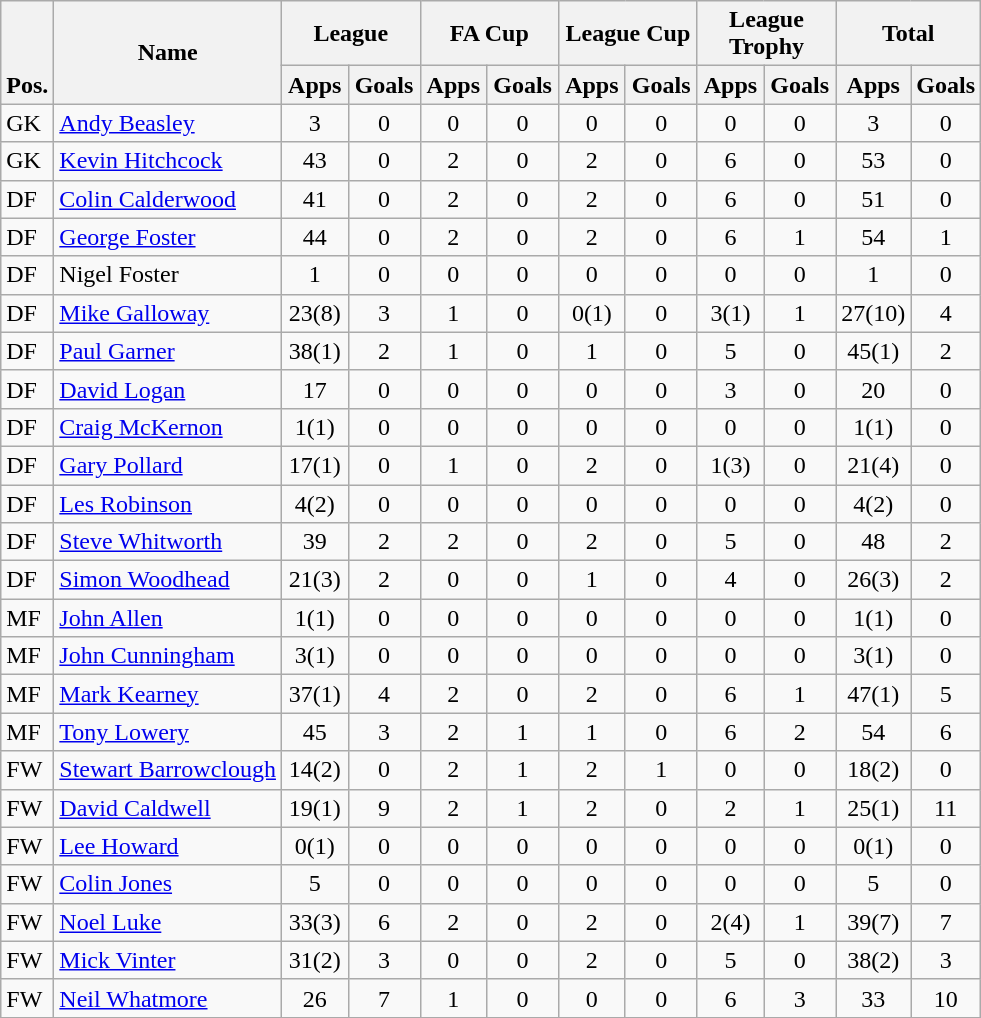<table class="wikitable" style="text-align:center">
<tr>
<th rowspan="2" valign="bottom">Pos.</th>
<th rowspan="2">Name</th>
<th colspan="2" width="85">League</th>
<th colspan="2" width="85">FA Cup</th>
<th colspan="2" width="85">League Cup</th>
<th colspan="2" width="85">League Trophy</th>
<th colspan="2" width="85">Total</th>
</tr>
<tr>
<th>Apps</th>
<th>Goals</th>
<th>Apps</th>
<th>Goals</th>
<th>Apps</th>
<th>Goals</th>
<th>Apps</th>
<th>Goals</th>
<th>Apps</th>
<th>Goals</th>
</tr>
<tr>
<td align="left">GK</td>
<td align="left"> <a href='#'>Andy Beasley</a></td>
<td>3</td>
<td>0</td>
<td>0</td>
<td>0</td>
<td>0</td>
<td>0</td>
<td>0</td>
<td>0</td>
<td>3</td>
<td>0</td>
</tr>
<tr>
<td align="left">GK</td>
<td align="left"> <a href='#'>Kevin Hitchcock</a></td>
<td>43</td>
<td>0</td>
<td>2</td>
<td>0</td>
<td>2</td>
<td>0</td>
<td>6</td>
<td>0</td>
<td>53</td>
<td>0</td>
</tr>
<tr>
<td align="left">DF</td>
<td align="left"> <a href='#'>Colin Calderwood</a></td>
<td>41</td>
<td>0</td>
<td>2</td>
<td>0</td>
<td>2</td>
<td>0</td>
<td>6</td>
<td>0</td>
<td>51</td>
<td>0</td>
</tr>
<tr>
<td align="left">DF</td>
<td align="left"> <a href='#'>George Foster</a></td>
<td>44</td>
<td>0</td>
<td>2</td>
<td>0</td>
<td>2</td>
<td>0</td>
<td>6</td>
<td>1</td>
<td>54</td>
<td>1</td>
</tr>
<tr>
<td align="left">DF</td>
<td align="left"> Nigel Foster</td>
<td>1</td>
<td>0</td>
<td>0</td>
<td>0</td>
<td>0</td>
<td>0</td>
<td>0</td>
<td>0</td>
<td>1</td>
<td>0</td>
</tr>
<tr>
<td align="left">DF</td>
<td align="left"> <a href='#'>Mike Galloway</a></td>
<td>23(8)</td>
<td>3</td>
<td>1</td>
<td>0</td>
<td>0(1)</td>
<td>0</td>
<td>3(1)</td>
<td>1</td>
<td>27(10)</td>
<td>4</td>
</tr>
<tr>
<td align="left">DF</td>
<td align="left"> <a href='#'>Paul Garner</a></td>
<td>38(1)</td>
<td>2</td>
<td>1</td>
<td>0</td>
<td>1</td>
<td>0</td>
<td>5</td>
<td>0</td>
<td>45(1)</td>
<td>2</td>
</tr>
<tr>
<td align="left">DF</td>
<td align="left"> <a href='#'>David Logan</a></td>
<td>17</td>
<td>0</td>
<td>0</td>
<td>0</td>
<td>0</td>
<td>0</td>
<td>3</td>
<td>0</td>
<td>20</td>
<td>0</td>
</tr>
<tr>
<td align="left">DF</td>
<td align="left"> <a href='#'>Craig McKernon</a></td>
<td>1(1)</td>
<td>0</td>
<td>0</td>
<td>0</td>
<td>0</td>
<td>0</td>
<td>0</td>
<td>0</td>
<td>1(1)</td>
<td>0</td>
</tr>
<tr>
<td align="left">DF</td>
<td align="left"> <a href='#'>Gary Pollard</a></td>
<td>17(1)</td>
<td>0</td>
<td>1</td>
<td>0</td>
<td>2</td>
<td>0</td>
<td>1(3)</td>
<td>0</td>
<td>21(4)</td>
<td>0</td>
</tr>
<tr>
<td align="left">DF</td>
<td align="left"> <a href='#'>Les Robinson</a></td>
<td>4(2)</td>
<td>0</td>
<td>0</td>
<td>0</td>
<td>0</td>
<td>0</td>
<td>0</td>
<td>0</td>
<td>4(2)</td>
<td>0</td>
</tr>
<tr>
<td align="left">DF</td>
<td align="left"> <a href='#'>Steve Whitworth</a></td>
<td>39</td>
<td>2</td>
<td>2</td>
<td>0</td>
<td>2</td>
<td>0</td>
<td>5</td>
<td>0</td>
<td>48</td>
<td>2</td>
</tr>
<tr>
<td align="left">DF</td>
<td align="left"> <a href='#'>Simon Woodhead</a></td>
<td>21(3)</td>
<td>2</td>
<td>0</td>
<td>0</td>
<td>1</td>
<td>0</td>
<td>4</td>
<td>0</td>
<td>26(3)</td>
<td>2</td>
</tr>
<tr>
<td align="left">MF</td>
<td align="left"> <a href='#'>John Allen</a></td>
<td>1(1)</td>
<td>0</td>
<td>0</td>
<td>0</td>
<td>0</td>
<td>0</td>
<td>0</td>
<td>0</td>
<td>1(1)</td>
<td>0</td>
</tr>
<tr>
<td align="left">MF</td>
<td align="left"> <a href='#'>John Cunningham</a></td>
<td>3(1)</td>
<td>0</td>
<td>0</td>
<td>0</td>
<td>0</td>
<td>0</td>
<td>0</td>
<td>0</td>
<td>3(1)</td>
<td>0</td>
</tr>
<tr>
<td align="left">MF</td>
<td align="left"> <a href='#'>Mark Kearney</a></td>
<td>37(1)</td>
<td>4</td>
<td>2</td>
<td>0</td>
<td>2</td>
<td>0</td>
<td>6</td>
<td>1</td>
<td>47(1)</td>
<td>5</td>
</tr>
<tr>
<td align="left">MF</td>
<td align="left"> <a href='#'>Tony Lowery</a></td>
<td>45</td>
<td>3</td>
<td>2</td>
<td>1</td>
<td>1</td>
<td>0</td>
<td>6</td>
<td>2</td>
<td>54</td>
<td>6</td>
</tr>
<tr>
<td align="left">FW</td>
<td align="left"> <a href='#'>Stewart Barrowclough</a></td>
<td>14(2)</td>
<td>0</td>
<td>2</td>
<td>1</td>
<td>2</td>
<td>1</td>
<td>0</td>
<td>0</td>
<td>18(2)</td>
<td>0</td>
</tr>
<tr>
<td align="left">FW</td>
<td align="left"> <a href='#'>David Caldwell</a></td>
<td>19(1)</td>
<td>9</td>
<td>2</td>
<td>1</td>
<td>2</td>
<td>0</td>
<td>2</td>
<td>1</td>
<td>25(1)</td>
<td>11</td>
</tr>
<tr>
<td align="left">FW</td>
<td align="left"> <a href='#'>Lee Howard</a></td>
<td>0(1)</td>
<td>0</td>
<td>0</td>
<td>0</td>
<td>0</td>
<td>0</td>
<td>0</td>
<td>0</td>
<td>0(1)</td>
<td>0</td>
</tr>
<tr>
<td align="left">FW</td>
<td align="left"> <a href='#'>Colin Jones</a></td>
<td>5</td>
<td>0</td>
<td>0</td>
<td>0</td>
<td>0</td>
<td>0</td>
<td>0</td>
<td>0</td>
<td>5</td>
<td>0</td>
</tr>
<tr>
<td align="left">FW</td>
<td align="left"> <a href='#'>Noel Luke</a></td>
<td>33(3)</td>
<td>6</td>
<td>2</td>
<td>0</td>
<td>2</td>
<td>0</td>
<td>2(4)</td>
<td>1</td>
<td>39(7)</td>
<td>7</td>
</tr>
<tr>
<td align="left">FW</td>
<td align="left"> <a href='#'>Mick Vinter</a></td>
<td>31(2)</td>
<td>3</td>
<td>0</td>
<td>0</td>
<td>2</td>
<td>0</td>
<td>5</td>
<td>0</td>
<td>38(2)</td>
<td>3</td>
</tr>
<tr>
<td align="left">FW</td>
<td align="left"> <a href='#'>Neil Whatmore</a></td>
<td>26</td>
<td>7</td>
<td>1</td>
<td>0</td>
<td>0</td>
<td>0</td>
<td>6</td>
<td>3</td>
<td>33</td>
<td>10</td>
</tr>
<tr>
</tr>
</table>
